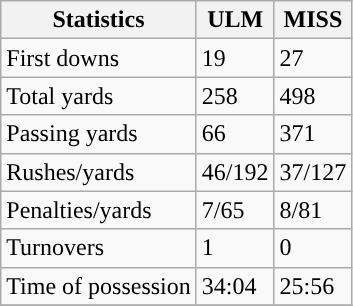<table class="wikitable" style="float: left;">
<tr>
<th>Statistics</th>
<th>ULM</th>
<th>MISS</th>
</tr>
<tr>
<td>First downs</td>
<td>19</td>
<td>27</td>
</tr>
<tr>
<td>Total yards</td>
<td>258</td>
<td>498</td>
</tr>
<tr>
<td>Passing yards</td>
<td>66</td>
<td>371</td>
</tr>
<tr>
<td>Rushes/yards</td>
<td>46/192</td>
<td>37/127</td>
</tr>
<tr>
<td>Penalties/yards</td>
<td>7/65</td>
<td>8/81</td>
</tr>
<tr>
<td>Turnovers</td>
<td>1</td>
<td>0</td>
</tr>
<tr>
<td>Time of possession</td>
<td>34:04</td>
<td>25:56</td>
</tr>
<tr>
</tr>
</table>
